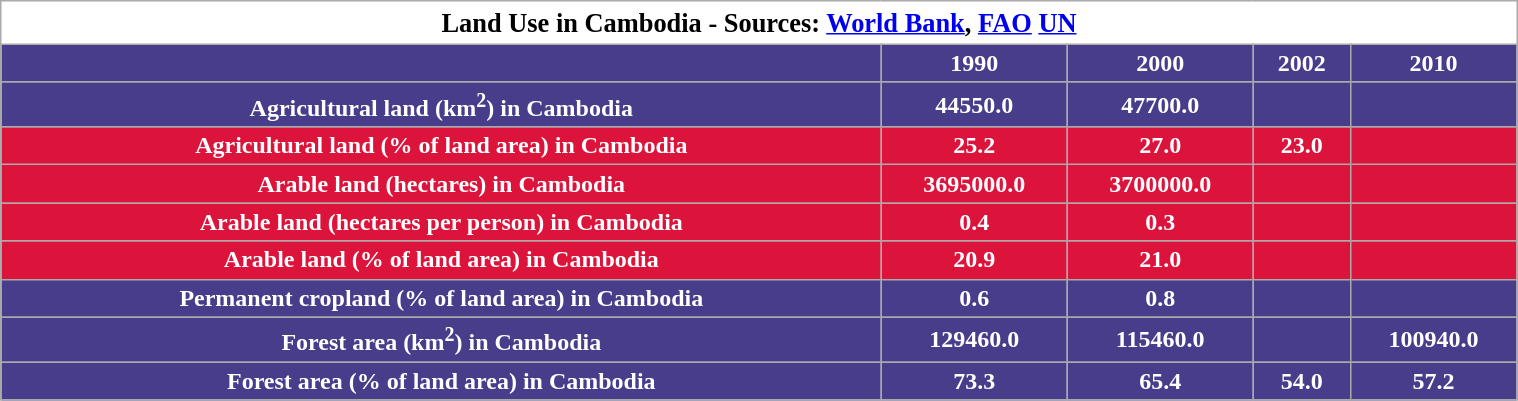<table class="wikitable" style="text-align:center; margin: auto; font-weight:600; width:80%">
<tr>
<th colspan="22" style="text-align:center;font-size:110%; background:#fff; color:#000;">Land Use in Cambodia -  Sources: <a href='#'>World Bank</a>, <a href='#'>FAO</a> <a href='#'>UN</a></th>
</tr>
<tr>
<th style="text-align:center; background:#483d8b; color:#fff;"></th>
<th style="text-align:center; background:#483d8b; color:#fff;">1990</th>
<th style="text-align:center; background:#483d8b; color:#fff;">2000</th>
<th style="text-align:center; background:#483d8b; color:#fff;">2002</th>
<th style="text-align:center; background:#483d8b; color:#fff;">2010</th>
</tr>
<tr>
<th style="text-align:center; background:#483d8b; color:#fff;">Agricultural land (km<sup>2</sup>) in Cambodia</th>
<th style="text-align:center; background:#483d8b; color:#fff;">44550.0</th>
<th style="text-align:center; background:#483d8b; color:#fff;">47700.0</th>
<th style="text-align:center; background:#483d8b; color:#fff;"></th>
<th style="text-align:center; background:#483d8b; color:#fff;"></th>
</tr>
<tr>
<th style="text-align:center; background:crimson; color:#fff;">Agricultural land (% of land area) in Cambodia</th>
<th style="text-align:center; background:crimson; color:#fff;">25.2</th>
<th style="text-align:center; background:crimson; color:#fff;">27.0</th>
<th style="text-align:center; background:crimson; color:#fff;">23.0</th>
<th style="text-align:center; background:crimson; color:#fff;"></th>
</tr>
<tr>
<th style="text-align:center; background:crimson; color:#fff;">Arable land (hectares) in Cambodia</th>
<th style="text-align:center; background:crimson; color:#fff;">3695000.0</th>
<th style="text-align:center; background:crimson; color:#fff;">3700000.0</th>
<th style="text-align:center; background:crimson; color:#fff;"></th>
<th style="text-align:center; background:crimson; color:#fff;"></th>
</tr>
<tr>
<th style="text-align:center; background:crimson; color:#fff;">Arable land (hectares per person) in Cambodia</th>
<th style="text-align:center; background:crimson; color:#fff;">0.4</th>
<th style="text-align:center; background:crimson; color:#fff;">0.3</th>
<th style="text-align:center; background:crimson; color:#fff;"></th>
<th style="text-align:center; background:crimson; color:#fff;"></th>
</tr>
<tr>
<th style="text-align:center; background:crimson; color:#fff;">Arable land (% of land area) in Cambodia</th>
<th style="text-align:center; background:crimson; color:#fff;">20.9</th>
<th style="text-align:center; background:crimson; color:#fff;">21.0</th>
<th style="text-align:center; background:crimson; color:#fff;"></th>
<th style="text-align:center; background:crimson; color:#fff;"></th>
</tr>
<tr>
<th style="text-align:center; background:#483d8b; color:#fff;">Permanent cropland (% of land area) in Cambodia</th>
<th style="text-align:center; background:#483d8b; color:#fff;">0.6</th>
<th style="text-align:center; background:#483d8b; color:#fff;">0.8</th>
<th style="text-align:center; background:#483d8b; color:#fff;"></th>
<th style="text-align:center; background:#483d8b; color:#fff;"></th>
</tr>
<tr>
<th style="text-align:center; background:#483d8b; color:#fff;">Forest area (km<sup>2</sup>) in Cambodia</th>
<th style="text-align:center; background:#483d8b; color:#fff;">129460.0</th>
<th style="text-align:center; background:#483d8b; color:#fff;">115460.0</th>
<th style="text-align:center; background:#483d8b; color:#fff;"></th>
<th style="text-align:center; background:#483d8b; color:#fff;">100940.0</th>
</tr>
<tr>
<th style="text-align:center; background:#483d8b; color:#fff;">Forest area (% of land area) in Cambodia</th>
<th style="text-align:center; background:#483d8b; color:#fff;">73.3</th>
<th style="text-align:center; background:#483d8b; color:#fff;">65.4</th>
<th style="text-align:center; background:#483d8b; color:#fff;">54.0</th>
<th style="text-align:center; background:#483d8b; color:#fff;">57.2</th>
</tr>
</table>
